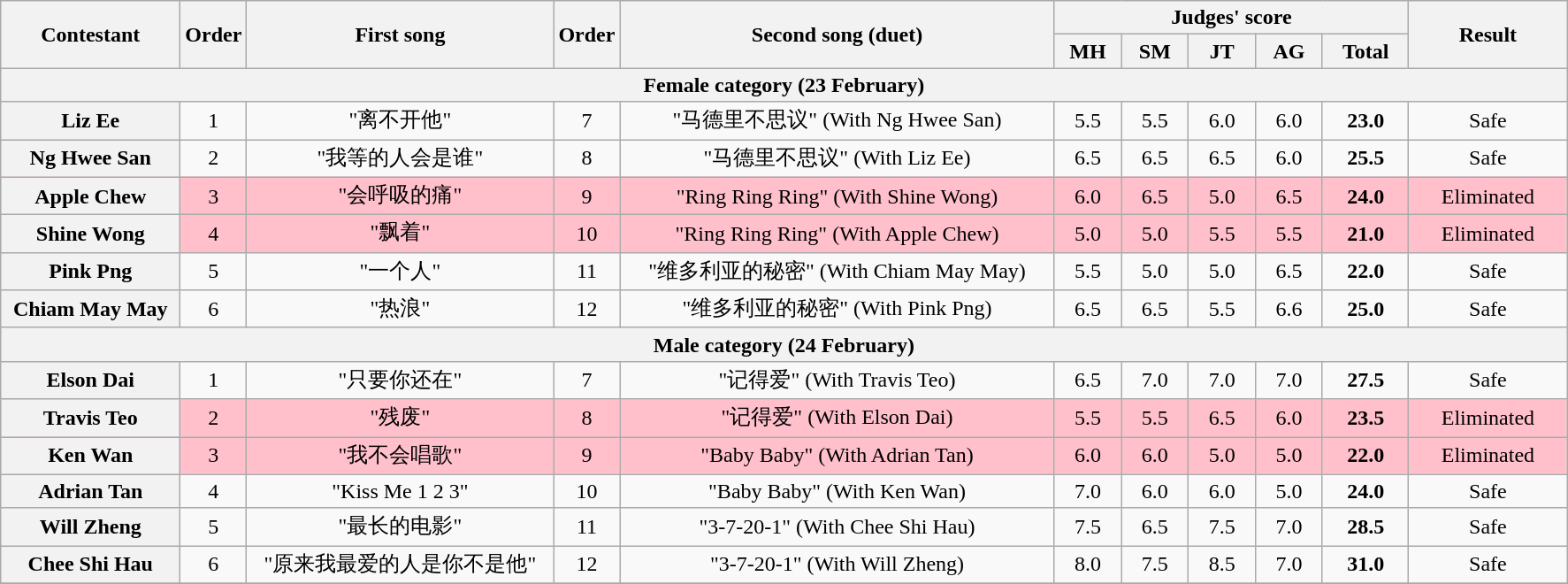<table class="wikitable plainrowheaders" style="text-align:center;">
<tr>
<th rowspan=2 scope="col" style="width:8em;">Contestant</th>
<th rowspan=2 scope="col">Order</th>
<th rowspan=2 scope="col" style="width:14em;">First song</th>
<th rowspan=2 scope="col">Order</th>
<th rowspan=2 scope="col" style="width:20em;">Second song (duet)</th>
<th colspan=5 scope="col">Judges' score</th>
<th rowspan=2 scope="col" style="width:7em;">Result</th>
</tr>
<tr>
<th style="width:2.7em;">MH</th>
<th style="width:2.7em;">SM</th>
<th style="width:2.7em;">JT</th>
<th style="width:2.7em;">AG</th>
<th style="width:3.6em;">Total</th>
</tr>
<tr>
<th colspan=11>Female category (23 February)</th>
</tr>
<tr>
<th scope="row">Liz Ee</th>
<td>1</td>
<td>"离不开他"</td>
<td>7</td>
<td>"马德里不思议" (With Ng Hwee San)</td>
<td>5.5</td>
<td>5.5</td>
<td>6.0</td>
<td>6.0</td>
<td><strong>23.0</strong></td>
<td>Safe</td>
</tr>
<tr>
<th scope="row">Ng Hwee San</th>
<td>2</td>
<td>"我等的人会是谁"</td>
<td>8</td>
<td>"马德里不思议" (With Liz Ee)</td>
<td>6.5</td>
<td>6.5</td>
<td>6.5</td>
<td>6.0</td>
<td><strong>25.5</strong></td>
<td>Safe</td>
</tr>
<tr style="background:pink;">
<th scope="row">Apple Chew</th>
<td>3</td>
<td>"会呼吸的痛"</td>
<td>9</td>
<td>"Ring Ring Ring" (With Shine Wong)</td>
<td>6.0</td>
<td>6.5</td>
<td>5.0</td>
<td>6.5</td>
<td><strong>24.0</strong></td>
<td>Eliminated</td>
</tr>
<tr style="background:pink;">
<th scope="row">Shine Wong</th>
<td>4</td>
<td>"飘着"</td>
<td>10</td>
<td>"Ring Ring Ring" (With Apple Chew)</td>
<td>5.0</td>
<td>5.0</td>
<td>5.5</td>
<td>5.5</td>
<td><strong>21.0</strong></td>
<td>Eliminated</td>
</tr>
<tr>
<th scope="row">Pink Png</th>
<td>5</td>
<td>"一个人"</td>
<td>11</td>
<td>"维多利亚的秘密" (With Chiam May May)</td>
<td>5.5</td>
<td>5.0</td>
<td>5.0</td>
<td>6.5</td>
<td><strong>22.0</strong></td>
<td>Safe</td>
</tr>
<tr>
<th scope="row">Chiam May May</th>
<td>6</td>
<td>"热浪"</td>
<td>12</td>
<td>"维多利亚的秘密" (With Pink Png)</td>
<td>6.5</td>
<td>6.5</td>
<td>5.5</td>
<td>6.6</td>
<td><strong>25.0</strong></td>
<td>Safe</td>
</tr>
<tr>
<th colspan=11>Male category (24 February)</th>
</tr>
<tr>
<th scope="row">Elson Dai</th>
<td>1</td>
<td>"只要你还在"</td>
<td>7</td>
<td>"记得爱" (With Travis Teo)</td>
<td>6.5</td>
<td>7.0</td>
<td>7.0</td>
<td>7.0</td>
<td><strong>27.5</strong></td>
<td>Safe</td>
</tr>
<tr style="background:pink;">
<th scope="row">Travis Teo</th>
<td>2</td>
<td>"残废"</td>
<td>8</td>
<td>"记得爱" (With Elson Dai)</td>
<td>5.5</td>
<td>5.5</td>
<td>6.5</td>
<td>6.0</td>
<td><strong>23.5</strong></td>
<td>Eliminated</td>
</tr>
<tr style="background:pink;">
<th scope="row">Ken Wan</th>
<td>3</td>
<td>"我不会唱歌"</td>
<td>9</td>
<td>"Baby Baby" (With Adrian Tan)</td>
<td>6.0</td>
<td>6.0</td>
<td>5.0</td>
<td>5.0</td>
<td><strong>22.0</strong></td>
<td>Eliminated</td>
</tr>
<tr>
<th scope="row">Adrian Tan</th>
<td>4</td>
<td>"Kiss Me 1 2 3"</td>
<td>10</td>
<td>"Baby Baby" (With Ken Wan)</td>
<td>7.0</td>
<td>6.0</td>
<td>6.0</td>
<td>5.0</td>
<td><strong>24.0</strong></td>
<td>Safe</td>
</tr>
<tr>
<th scope="row">Will Zheng</th>
<td>5</td>
<td>"最长的电影"</td>
<td>11</td>
<td>"3-7-20-1" (With Chee Shi Hau)</td>
<td>7.5</td>
<td>6.5</td>
<td>7.5</td>
<td>7.0</td>
<td><strong>28.5</strong></td>
<td>Safe</td>
</tr>
<tr>
<th scope="row">Chee Shi Hau</th>
<td>6</td>
<td>"原来我最爱的人是你不是他"</td>
<td>12</td>
<td>"3-7-20-1" (With Will Zheng)</td>
<td>8.0</td>
<td>7.5</td>
<td>8.5</td>
<td>7.0</td>
<td><strong>31.0</strong></td>
<td>Safe</td>
</tr>
<tr>
</tr>
</table>
